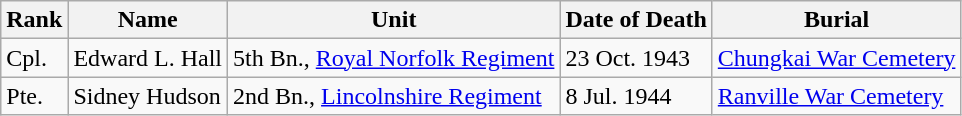<table class="wikitable">
<tr>
<th>Rank</th>
<th>Name</th>
<th>Unit</th>
<th>Date of Death</th>
<th>Burial</th>
</tr>
<tr>
<td>Cpl.</td>
<td>Edward L. Hall</td>
<td>5th Bn., <a href='#'>Royal Norfolk Regiment</a></td>
<td>23 Oct. 1943</td>
<td><a href='#'>Chungkai War Cemetery</a></td>
</tr>
<tr>
<td>Pte.</td>
<td>Sidney Hudson</td>
<td>2nd Bn., <a href='#'>Lincolnshire Regiment</a></td>
<td>8 Jul. 1944</td>
<td><a href='#'>Ranville War Cemetery</a></td>
</tr>
</table>
